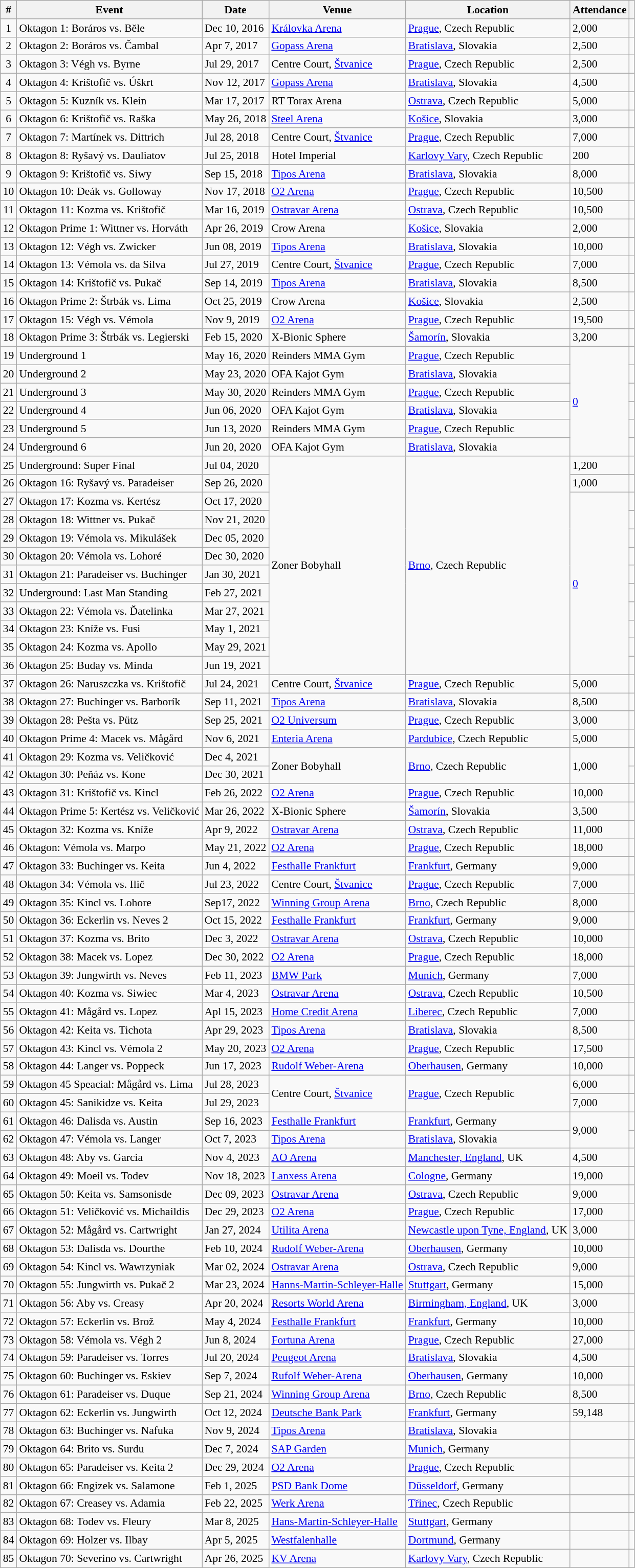<table class="sortable wikitable succession-box" style="font-size:90%;">
<tr>
<th scope="col">#</th>
<th scope="col">Event</th>
<th scope="col">Date</th>
<th scope="col">Venue</th>
<th scope="col">Location</th>
<th scope="col">Attendance</th>
<th scope="col" class=unsortable></th>
</tr>
<tr>
<td align=center>1</td>
<td>Oktagon 1: Boráros vs. Běle</td>
<td>Dec 10, 2016</td>
<td><a href='#'>Královka Arena</a></td>
<td> <a href='#'>Prague</a>, Czech Republic</td>
<td>2,000</td>
<td></td>
</tr>
<tr>
<td align=center>2</td>
<td>Oktagon 2: Boráros vs. Čambal</td>
<td>Apr 7, 2017</td>
<td><a href='#'>Gopass Arena</a></td>
<td> <a href='#'>Bratislava</a>, Slovakia</td>
<td>2,500</td>
<td></td>
</tr>
<tr>
<td align=center>3</td>
<td>Oktagon 3: Végh vs. Byrne</td>
<td>Jul 29, 2017</td>
<td>Centre Court, <a href='#'>Štvanice</a></td>
<td> <a href='#'>Prague</a>, Czech Republic</td>
<td>2,500</td>
<td></td>
</tr>
<tr>
<td align=center>4</td>
<td>Oktagon 4: Krištofič vs. Úškrt</td>
<td>Nov 12, 2017</td>
<td><a href='#'>Gopass Arena</a></td>
<td> <a href='#'>Bratislava</a>, Slovakia</td>
<td>4,500</td>
<td></td>
</tr>
<tr>
<td align=center>5</td>
<td>Oktagon 5: Kuzník vs. Klein</td>
<td>Mar 17, 2017</td>
<td>RT Torax Arena</td>
<td> <a href='#'>Ostrava</a>, Czech Republic</td>
<td>5,000</td>
<td></td>
</tr>
<tr>
<td align=center>6</td>
<td>Oktagon 6: Krištofič vs. Raška</td>
<td>May 26, 2018</td>
<td><a href='#'>Steel Arena</a></td>
<td> <a href='#'>Košice</a>, Slovakia</td>
<td>3,000</td>
<td></td>
</tr>
<tr>
<td align=center>7</td>
<td>Oktagon 7: Martínek vs. Dittrich</td>
<td>Jul 28, 2018</td>
<td>Centre Court, <a href='#'>Štvanice</a></td>
<td> <a href='#'>Prague</a>, Czech Republic</td>
<td>7,000</td>
<td></td>
</tr>
<tr>
<td align=center>8</td>
<td>Oktagon 8: Ryšavý vs. Dauliatov</td>
<td>Jul 25, 2018</td>
<td>Hotel Imperial</td>
<td> <a href='#'>Karlovy Vary</a>, Czech Republic</td>
<td>200</td>
<td></td>
</tr>
<tr>
<td align=center>9</td>
<td>Oktagon 9: Krištofič vs. Siwy</td>
<td>Sep 15, 2018</td>
<td><a href='#'>Tipos Arena</a></td>
<td> <a href='#'>Bratislava</a>, Slovakia</td>
<td>8,000</td>
<td></td>
</tr>
<tr>
<td align=center>10</td>
<td>Oktagon 10: Deák vs. Golloway</td>
<td>Nov 17, 2018</td>
<td><a href='#'>O2 Arena</a></td>
<td> <a href='#'>Prague</a>, Czech Republic</td>
<td>10,500</td>
<td></td>
</tr>
<tr>
<td align=center>11</td>
<td>Oktagon 11: Kozma vs. Krištofič</td>
<td>Mar 16, 2019</td>
<td><a href='#'>Ostravar Arena</a></td>
<td> <a href='#'>Ostrava</a>, Czech Republic</td>
<td>10,500</td>
<td></td>
</tr>
<tr>
<td align=center>12</td>
<td>Oktagon Prime 1: Wittner vs. Horváth</td>
<td>Apr 26, 2019</td>
<td>Crow Arena</td>
<td> <a href='#'>Košice</a>, Slovakia</td>
<td>2,000</td>
<td></td>
</tr>
<tr>
<td align=center>13</td>
<td>Oktagon 12: Végh vs. Zwicker</td>
<td>Jun 08, 2019</td>
<td><a href='#'>Tipos Arena</a></td>
<td> <a href='#'>Bratislava</a>, Slovakia</td>
<td>10,000</td>
<td></td>
</tr>
<tr>
<td align=center>14</td>
<td>Oktagon 13: Vémola vs. da Silva</td>
<td>Jul 27, 2019</td>
<td>Centre Court, <a href='#'>Štvanice</a></td>
<td> <a href='#'>Prague</a>, Czech Republic</td>
<td>7,000</td>
<td></td>
</tr>
<tr>
<td align=center>15</td>
<td>Oktagon 14: Krištofič vs. Pukač</td>
<td>Sep 14, 2019</td>
<td><a href='#'>Tipos Arena</a></td>
<td> <a href='#'>Bratislava</a>, Slovakia</td>
<td>8,500</td>
<td></td>
</tr>
<tr>
<td align=center>16</td>
<td>Oktagon Prime 2: Štrbák vs. Lima</td>
<td>Oct 25, 2019</td>
<td>Crow Arena</td>
<td> <a href='#'>Košice</a>, Slovakia</td>
<td>2,500</td>
<td></td>
</tr>
<tr>
<td align=center>17</td>
<td>Oktagon 15: Végh vs. Vémola</td>
<td>Nov 9, 2019</td>
<td><a href='#'>O2 Arena</a></td>
<td> <a href='#'>Prague</a>, Czech Republic</td>
<td>19,500</td>
<td></td>
</tr>
<tr>
<td align=center>18</td>
<td>Oktagon Prime 3: Štrbák vs. Legierski</td>
<td>Feb 15, 2020</td>
<td>X-Bionic Sphere</td>
<td> <a href='#'>Šamorín</a>, Slovakia</td>
<td>3,200</td>
<td></td>
</tr>
<tr>
<td align=center>19</td>
<td>Underground 1</td>
<td>May 16, 2020</td>
<td>Reinders MMA Gym</td>
<td> <a href='#'>Prague</a>, Czech Republic</td>
<td rowspan="6"><a href='#'>0</a></td>
<td></td>
</tr>
<tr>
<td align=center>20</td>
<td>Underground 2</td>
<td>May 23, 2020</td>
<td>OFA Kajot Gym</td>
<td> <a href='#'>Bratislava</a>, Slovakia</td>
<td></td>
</tr>
<tr>
<td align=center>21</td>
<td>Underground 3</td>
<td>May 30, 2020</td>
<td>Reinders MMA Gym</td>
<td> <a href='#'>Prague</a>, Czech Republic</td>
<td></td>
</tr>
<tr>
<td align=center>22</td>
<td>Underground 4</td>
<td>Jun 06, 2020</td>
<td>OFA Kajot Gym</td>
<td> <a href='#'>Bratislava</a>, Slovakia</td>
<td></td>
</tr>
<tr>
<td align=center>23</td>
<td>Underground 5</td>
<td>Jun 13, 2020</td>
<td>Reinders MMA Gym</td>
<td> <a href='#'>Prague</a>, Czech Republic</td>
<td></td>
</tr>
<tr>
<td align=center>24</td>
<td>Underground 6</td>
<td>Jun 20, 2020</td>
<td>OFA Kajot Gym</td>
<td> <a href='#'>Bratislava</a>, Slovakia</td>
<td></td>
</tr>
<tr>
<td align=center>25</td>
<td>Underground: Super Final</td>
<td>Jul 04, 2020</td>
<td rowspan="12">Zoner Bobyhall</td>
<td rowspan="12"> <a href='#'>Brno</a>, Czech Republic</td>
<td>1,200</td>
<td></td>
</tr>
<tr>
<td align=center>26</td>
<td>Oktagon 16: Ryšavý vs. Paradeiser</td>
<td>Sep 26, 2020</td>
<td>1,000</td>
<td></td>
</tr>
<tr>
<td align=center>27</td>
<td>Oktagon 17: Kozma vs. Kertész</td>
<td>Oct 17, 2020</td>
<td rowspan="10"><a href='#'>0</a></td>
<td></td>
</tr>
<tr>
<td align=center>28</td>
<td>Oktagon 18: Wittner vs. Pukač</td>
<td>Nov 21, 2020</td>
<td></td>
</tr>
<tr>
<td align=center>29</td>
<td>Oktagon 19: Vémola vs. Mikulášek</td>
<td>Dec 05, 2020</td>
<td></td>
</tr>
<tr>
<td align=center>30</td>
<td>Oktagon 20: Vémola vs. Lohoré</td>
<td>Dec 30, 2020</td>
<td></td>
</tr>
<tr>
<td align=center>31</td>
<td>Oktagon 21: Paradeiser vs. Buchinger</td>
<td>Jan 30, 2021</td>
<td></td>
</tr>
<tr>
<td align=center>32</td>
<td>Underground: Last Man Standing</td>
<td>Feb 27, 2021</td>
<td></td>
</tr>
<tr>
<td align=center>33</td>
<td>Oktagon 22: Vémola vs. Ďatelinka</td>
<td>Mar 27, 2021</td>
<td></td>
</tr>
<tr>
<td align=center>34</td>
<td>Oktagon 23: Kníže vs. Fusi</td>
<td>May 1, 2021</td>
<td></td>
</tr>
<tr>
<td align=center>35</td>
<td>Oktagon 24: Kozma vs. Apollo</td>
<td>May 29, 2021</td>
<td></td>
</tr>
<tr>
<td align=center>36</td>
<td>Oktagon 25: Buday vs. Minda</td>
<td>Jun 19, 2021</td>
<td></td>
</tr>
<tr>
<td align=center>37</td>
<td>Oktagon 26: Naruszczka vs. Krištofič</td>
<td>Jul 24, 2021</td>
<td>Centre Court, <a href='#'>Štvanice</a></td>
<td> <a href='#'>Prague</a>, Czech Republic</td>
<td>5,000</td>
<td></td>
</tr>
<tr>
<td align=center>38</td>
<td>Oktagon 27: Buchinger vs. Barborík</td>
<td>Sep 11, 2021</td>
<td><a href='#'>Tipos Arena</a></td>
<td> <a href='#'>Bratislava</a>, Slovakia</td>
<td>8,500</td>
<td></td>
</tr>
<tr>
<td align=center>39</td>
<td>Oktagon 28: Pešta vs. Pütz</td>
<td>Sep 25, 2021</td>
<td><a href='#'>O2 Universum</a></td>
<td> <a href='#'>Prague</a>, Czech Republic</td>
<td>3,000</td>
<td></td>
</tr>
<tr>
<td align=center>40</td>
<td>Oktagon Prime 4: Macek vs. Mågård</td>
<td>Nov 6, 2021</td>
<td><a href='#'>Enteria Arena</a></td>
<td> <a href='#'>Pardubice</a>, Czech Republic</td>
<td>5,000</td>
<td></td>
</tr>
<tr>
<td align=center>41</td>
<td>Oktagon 29: Kozma vs. Veličković</td>
<td>Dec 4, 2021</td>
<td rowspan="2">Zoner Bobyhall</td>
<td rowspan="2"> <a href='#'>Brno</a>, Czech Republic</td>
<td rowspan="2">1,000</td>
<td></td>
</tr>
<tr>
<td align=center>42</td>
<td>Oktagon 30: Peňáz vs. Kone</td>
<td>Dec 30, 2021</td>
<td></td>
</tr>
<tr>
<td align=center>43</td>
<td>Oktagon 31: Krištofič vs. Kincl</td>
<td>Feb 26, 2022</td>
<td><a href='#'>O2 Arena</a></td>
<td> <a href='#'>Prague</a>, Czech Republic</td>
<td>10,000</td>
<td></td>
</tr>
<tr>
<td align=center>44</td>
<td>Oktagon Prime 5: Kertész vs. Veličković</td>
<td>Mar 26, 2022</td>
<td>X-Bionic Sphere</td>
<td> <a href='#'>Šamorín</a>, Slovakia</td>
<td>3,500</td>
<td></td>
</tr>
<tr>
<td align=center>45</td>
<td>Oktagon 32: Kozma vs. Kníže</td>
<td>Apr 9, 2022</td>
<td><a href='#'>Ostravar Arena</a></td>
<td> <a href='#'>Ostrava</a>, Czech Republic</td>
<td>11,000</td>
<td></td>
</tr>
<tr>
<td align=center>46</td>
<td>Oktagon: Vémola vs. Marpo</td>
<td>May 21, 2022</td>
<td><a href='#'>O2 Arena</a></td>
<td> <a href='#'>Prague</a>, Czech Republic</td>
<td>18,000</td>
<td></td>
</tr>
<tr>
<td align=center>47</td>
<td>Oktagon 33: Buchinger vs. Keita</td>
<td>Jun 4, 2022</td>
<td><a href='#'>Festhalle Frankfurt</a></td>
<td> <a href='#'>Frankfurt</a>, Germany</td>
<td>9,000</td>
<td></td>
</tr>
<tr>
<td align=center>48</td>
<td>Oktagon 34: Vémola vs. Ilič</td>
<td>Jul 23, 2022</td>
<td>Centre Court, <a href='#'>Štvanice</a></td>
<td> <a href='#'>Prague</a>, Czech Republic</td>
<td>7,000</td>
<td></td>
</tr>
<tr>
<td align=center>49</td>
<td>Oktagon 35: Kincl vs. Lohore</td>
<td>Sep17, 2022</td>
<td><a href='#'>Winning Group Arena</a></td>
<td> <a href='#'>Brno</a>, Czech Republic</td>
<td>8,000</td>
<td></td>
</tr>
<tr>
<td align=center>50</td>
<td>Oktagon 36: Eckerlin vs. Neves 2</td>
<td>Oct 15, 2022</td>
<td><a href='#'>Festhalle Frankfurt</a></td>
<td> <a href='#'>Frankfurt</a>, Germany</td>
<td>9,000</td>
<td></td>
</tr>
<tr>
<td align=center>51</td>
<td>Oktagon 37: Kozma vs. Brito</td>
<td>Dec 3, 2022</td>
<td><a href='#'>Ostravar Arena</a></td>
<td> <a href='#'>Ostrava</a>, Czech Republic</td>
<td>10,000</td>
<td></td>
</tr>
<tr>
<td align=center>52</td>
<td>Oktagon 38: Macek vs. Lopez</td>
<td>Dec 30, 2022</td>
<td><a href='#'>O2 Arena</a></td>
<td> <a href='#'>Prague</a>, Czech Republic</td>
<td>18,000</td>
<td></td>
</tr>
<tr>
<td align=center>53</td>
<td>Oktagon 39: Jungwirth vs. Neves</td>
<td>Feb 11, 2023</td>
<td><a href='#'>BMW Park</a></td>
<td> <a href='#'>Munich</a>, Germany</td>
<td>7,000</td>
<td></td>
</tr>
<tr>
<td align=center>54</td>
<td>Oktagon 40: Kozma vs. Siwiec</td>
<td>Mar 4, 2023</td>
<td><a href='#'>Ostravar Arena</a></td>
<td> <a href='#'>Ostrava</a>, Czech Republic</td>
<td>10,500</td>
<td></td>
</tr>
<tr>
<td align=center>55</td>
<td>Oktagon 41: Mågård vs. Lopez</td>
<td>Apl 15, 2023</td>
<td><a href='#'>Home Credit Arena</a></td>
<td> <a href='#'>Liberec</a>, Czech Republic</td>
<td>7,000</td>
<td></td>
</tr>
<tr>
<td align=center>56</td>
<td>Oktagon 42: Keita vs. Tichota</td>
<td>Apr 29, 2023</td>
<td><a href='#'>Tipos Arena</a></td>
<td> <a href='#'>Bratislava</a>, Slovakia</td>
<td>8,500</td>
<td></td>
</tr>
<tr>
<td align=center>57</td>
<td>Oktagon 43: Kincl vs. Vémola 2</td>
<td>May 20, 2023</td>
<td><a href='#'>O2 Arena</a></td>
<td> <a href='#'>Prague</a>, Czech Republic</td>
<td>17,500</td>
<td></td>
</tr>
<tr>
<td align=center>58</td>
<td>Oktagon 44: Langer vs. Poppeck</td>
<td>Jun 17, 2023</td>
<td><a href='#'>Rudolf Weber-Arena</a></td>
<td> <a href='#'>Oberhausen</a>, Germany</td>
<td>10,000</td>
<td></td>
</tr>
<tr>
<td align=center>59</td>
<td>Oktagon 45 Speacial: Mågård vs. Lima</td>
<td>Jul 28, 2023</td>
<td rowspan="2">Centre Court, <a href='#'>Štvanice</a></td>
<td rowspan="2"> <a href='#'>Prague</a>, Czech Republic</td>
<td>6,000</td>
<td></td>
</tr>
<tr>
<td align=center>60</td>
<td>Oktagon 45: Sanikidze vs. Keita</td>
<td>Jul 29, 2023</td>
<td>7,000</td>
<td></td>
</tr>
<tr>
<td align=center>61</td>
<td>Oktagon 46: Dalisda vs. Austin</td>
<td>Sep 16, 2023</td>
<td><a href='#'>Festhalle Frankfurt</a></td>
<td> <a href='#'>Frankfurt</a>, Germany</td>
<td rowspan="2">9,000</td>
<td></td>
</tr>
<tr>
<td align=center>62</td>
<td>Oktagon 47: Vémola vs. Langer</td>
<td>Oct 7, 2023</td>
<td><a href='#'>Tipos Arena</a></td>
<td> <a href='#'>Bratislava</a>, Slovakia</td>
<td></td>
</tr>
<tr>
<td align=center>63</td>
<td>Oktagon 48: Aby vs. Garcia</td>
<td>Nov 4, 2023</td>
<td><a href='#'>AO Arena</a></td>
<td> <a href='#'>Manchester, England</a>, UK</td>
<td>4,500</td>
<td></td>
</tr>
<tr>
<td align=center>64</td>
<td>Oktagon 49: Moeil vs. Todev</td>
<td>Nov 18, 2023</td>
<td><a href='#'>Lanxess Arena</a></td>
<td> <a href='#'>Cologne</a>, Germany</td>
<td>19,000</td>
<td></td>
</tr>
<tr>
<td align=center>65</td>
<td>Oktagon 50: Keita vs. Samsonisde</td>
<td>Dec 09, 2023</td>
<td><a href='#'>Ostravar Arena</a></td>
<td> <a href='#'>Ostrava</a>, Czech Republic</td>
<td>9,000</td>
<td></td>
</tr>
<tr>
<td align=center>66</td>
<td>Oktagon 51: Veličković vs. Michaildis</td>
<td>Dec 29, 2023</td>
<td><a href='#'>O2 Arena</a></td>
<td> <a href='#'>Prague</a>, Czech Republic</td>
<td>17,000</td>
<td></td>
</tr>
<tr>
<td align=center>67</td>
<td>Oktagon 52: Mågård vs. Cartwright</td>
<td>Jan 27, 2024</td>
<td><a href='#'>Utilita Arena</a></td>
<td> <a href='#'>Newcastle upon Tyne, England</a>, UK</td>
<td>3,000</td>
<td></td>
</tr>
<tr>
<td align=center>68</td>
<td>Oktagon 53: Dalisda vs. Dourthe</td>
<td>Feb 10, 2024</td>
<td><a href='#'>Rudolf Weber-Arena</a></td>
<td> <a href='#'>Oberhausen</a>, Germany</td>
<td>10,000</td>
<td></td>
</tr>
<tr>
<td align=center>69</td>
<td>Oktagon 54: Kincl vs. Wawrzyniak</td>
<td>Mar 02, 2024</td>
<td><a href='#'>Ostravar Arena</a></td>
<td> <a href='#'>Ostrava</a>, Czech Republic</td>
<td>9,000</td>
<td></td>
</tr>
<tr>
<td align=center>70</td>
<td>Oktagon 55: Jungwirth vs. Pukač 2</td>
<td>Mar 23, 2024</td>
<td><a href='#'>Hanns-Martin-Schleyer-Halle</a></td>
<td> <a href='#'>Stuttgart</a>, Germany</td>
<td>15,000</td>
<td></td>
</tr>
<tr>
<td align=center>71</td>
<td>Oktagon 56: Aby vs. Creasy</td>
<td>Apr 20, 2024</td>
<td><a href='#'>Resorts World Arena</a></td>
<td> <a href='#'>Birmingham, England</a>, UK</td>
<td>3,000</td>
<td></td>
</tr>
<tr>
<td>72</td>
<td>Oktagon 57: Eckerlin vs. Brož</td>
<td>May 4, 2024</td>
<td><a href='#'>Festhalle Frankfurt</a></td>
<td> <a href='#'>Frankfurt</a>, Germany</td>
<td>10,000</td>
<td></td>
</tr>
<tr>
<td>73</td>
<td>Oktagon 58: Vémola vs. Végh 2</td>
<td>Jun 8, 2024</td>
<td><a href='#'>Fortuna Arena</a></td>
<td> <a href='#'>Prague</a>, Czech Republic</td>
<td>27,000</td>
<td></td>
</tr>
<tr>
<td>74</td>
<td>Oktagon 59: Paradeiser vs. Torres</td>
<td>Jul 20, 2024</td>
<td><a href='#'>Peugeot Arena</a></td>
<td> <a href='#'>Bratislava</a>, Slovakia</td>
<td>4,500</td>
<td></td>
</tr>
<tr>
<td>75</td>
<td>Oktagon 60: Buchinger vs. Eskiev</td>
<td>Sep 7, 2024</td>
<td><a href='#'>Rufolf Weber-Arena</a></td>
<td> <a href='#'>Oberhausen</a>, Germany</td>
<td>10,000</td>
<td></td>
</tr>
<tr>
<td>76</td>
<td>Oktagon 61: Paradeiser vs. Duque</td>
<td>Sep 21, 2024</td>
<td><a href='#'>Winning Group Arena</a></td>
<td> <a href='#'>Brno</a>, Czech Republic</td>
<td>8,500</td>
<td></td>
</tr>
<tr>
<td>77</td>
<td>Oktagon 62: Eckerlin vs. Jungwirth</td>
<td>Oct 12, 2024</td>
<td><a href='#'>Deutsche Bank Park</a></td>
<td> <a href='#'>Frankfurt</a>, Germany</td>
<td>59,148</td>
<td></td>
</tr>
<tr>
<td>78</td>
<td>Oktagon 63: Buchinger vs. Nafuka</td>
<td>Nov 9, 2024</td>
<td><a href='#'>Tipos Arena</a></td>
<td> <a href='#'>Bratislava</a>, Slovakia</td>
<td></td>
<td></td>
</tr>
<tr>
<td>79</td>
<td>Oktagon 64: Brito vs. Surdu</td>
<td>Dec 7, 2024</td>
<td><a href='#'>SAP Garden</a></td>
<td> <a href='#'>Munich</a>, Germany</td>
<td></td>
<td></td>
</tr>
<tr>
<td>80</td>
<td>Oktagon 65: Paradeiser vs. Keita 2</td>
<td>Dec 29, 2024</td>
<td><a href='#'>O2 Arena</a></td>
<td> <a href='#'>Prague</a>, Czech Republic</td>
<td></td>
<td></td>
</tr>
<tr>
<td>81</td>
<td>Oktagon 66: Engizek vs. Salamone</td>
<td>Feb 1, 2025</td>
<td><a href='#'>PSD Bank Dome</a></td>
<td> <a href='#'>Düsseldorf</a>, Germany</td>
<td></td>
<td></td>
</tr>
<tr>
<td>82</td>
<td>Oktagon 67: Creasey vs. Adamia</td>
<td>Feb 22, 2025</td>
<td><a href='#'>Werk Arena</a></td>
<td> <a href='#'>Třinec</a>, Czech Republic</td>
<td></td>
<td></td>
</tr>
<tr>
<td>83</td>
<td>Oktagon 68: Todev vs. Fleury</td>
<td>Mar 8, 2025</td>
<td><a href='#'>Hans-Martin-Schleyer-Halle</a></td>
<td> <a href='#'>Stuttgart</a>, Germany</td>
<td></td>
<td></td>
</tr>
<tr>
<td>84</td>
<td>Oktagon 69: Holzer vs. Ilbay</td>
<td>Apr 5, 2025</td>
<td><a href='#'>Westfalenhalle</a></td>
<td> <a href='#'>Dortmund</a>, Germany</td>
<td></td>
<td></td>
</tr>
<tr>
<td>85</td>
<td>Oktagon 70: Severino vs. Cartwright</td>
<td>Apr 26, 2025</td>
<td><a href='#'>KV Arena</a></td>
<td> <a href='#'>Karlovy Vary</a>, Czech Republic</td>
<td></td>
<td></td>
</tr>
</table>
